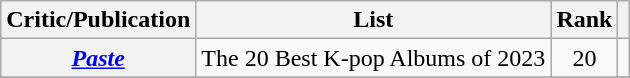<table class="wikitable plainrowheaders" style="text-align:center">
<tr>
<th scope="col">Critic/Publication</th>
<th scope="col">List</th>
<th scope="col">Rank</th>
<th scope="col" class="unsortable"></th>
</tr>
<tr>
<th scope="row"><em><a href='#'>Paste</a></em></th>
<td style="text-align:left">The 20 Best K-pop Albums of 2023</td>
<td>20</td>
<td></td>
</tr>
<tr>
</tr>
</table>
